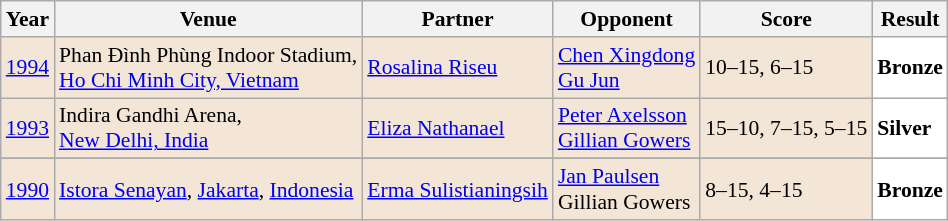<table class="sortable wikitable" style="font-size: 90%;">
<tr>
<th>Year</th>
<th>Venue</th>
<th>Partner</th>
<th>Opponent</th>
<th>Score</th>
<th>Result</th>
</tr>
<tr style="background:#F3E6D7">
<td align="center"><a href='#'>1994</a></td>
<td align="left">Phan Đình Phùng Indoor Stadium,<br><a href='#'>Ho Chi Minh City, Vietnam</a></td>
<td align="left"> <a href='#'>Rosalina Riseu</a></td>
<td align="left"> <a href='#'>Chen Xingdong</a> <br>  <a href='#'>Gu Jun</a></td>
<td align="left">10–15, 6–15</td>
<td style="text-align:left; background:white"> <strong>Bronze</strong></td>
</tr>
<tr style="background:#F3E6D7">
<td align="center"><a href='#'>1993</a></td>
<td align="left">Indira Gandhi Arena,<br><a href='#'>New Delhi, India</a></td>
<td align="left"> <a href='#'>Eliza Nathanael</a></td>
<td align="left"> <a href='#'>Peter Axelsson</a> <br>  <a href='#'>Gillian Gowers</a></td>
<td align="left">15–10, 7–15, 5–15</td>
<td style="text-align:left; background:white"> <strong>Silver</strong></td>
</tr>
<tr>
</tr>
<tr style="background:#F3E6D7">
<td align="center"><a href='#'>1990</a></td>
<td align="left"><a href='#'>Istora Senayan</a>, <a href='#'>Jakarta</a>, <a href='#'>Indonesia</a></td>
<td align="left"> <a href='#'>Erma Sulistianingsih</a></td>
<td align="left"> <a href='#'>Jan Paulsen</a> <br>  Gillian Gowers</td>
<td align="left">8–15, 4–15</td>
<td style="text-align:left; background:white"> <strong>Bronze</strong></td>
</tr>
</table>
